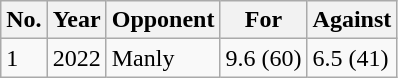<table class="wikitable sortable">
<tr>
<th>No.</th>
<th>Year</th>
<th>Opponent</th>
<th>For</th>
<th>Against</th>
</tr>
<tr>
<td>1</td>
<td>2022</td>
<td>Manly</td>
<td>9.6 (60)</td>
<td>6.5 (41)</td>
</tr>
</table>
